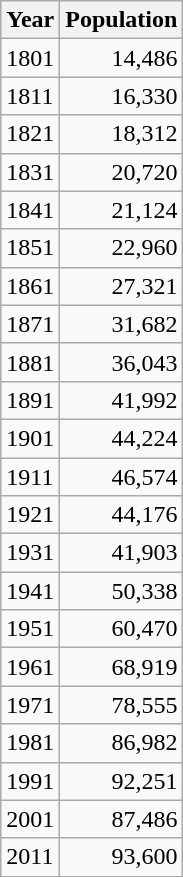<table class=wikitable align=center border=1 style="border-collapse: collapse; margin-right: 10pt">
<tr>
<th>Year</th>
<th>Population</th>
</tr>
<tr>
<td>1801</td>
<td align=right>14,486</td>
</tr>
<tr>
<td>1811</td>
<td align=right>16,330</td>
</tr>
<tr>
<td>1821</td>
<td align=right>18,312</td>
</tr>
<tr>
<td>1831</td>
<td align=right>20,720</td>
</tr>
<tr>
<td>1841</td>
<td align=right>21,124</td>
</tr>
<tr>
<td>1851</td>
<td align=right>22,960</td>
</tr>
<tr>
<td>1861</td>
<td align=right>27,321</td>
</tr>
<tr>
<td>1871</td>
<td align=right>31,682</td>
</tr>
<tr>
<td>1881</td>
<td align=right>36,043</td>
</tr>
<tr>
<td>1891</td>
<td align=right>41,992</td>
</tr>
<tr>
<td>1901</td>
<td align=right>44,224</td>
</tr>
<tr>
<td>1911</td>
<td align=right>46,574</td>
</tr>
<tr>
<td>1921</td>
<td align=right>44,176</td>
</tr>
<tr>
<td>1931</td>
<td align=right>41,903</td>
</tr>
<tr>
<td>1941</td>
<td align=right>50,338</td>
</tr>
<tr>
<td>1951</td>
<td align=right>60,470</td>
</tr>
<tr>
<td>1961</td>
<td align=right>68,919</td>
</tr>
<tr>
<td>1971</td>
<td align=right>78,555</td>
</tr>
<tr>
<td>1981</td>
<td align=right>86,982</td>
</tr>
<tr>
<td>1991</td>
<td align=right>92,251</td>
</tr>
<tr>
<td>2001</td>
<td align=right>87,486</td>
</tr>
<tr>
<td>2011</td>
<td align=right>93,600</td>
</tr>
</table>
